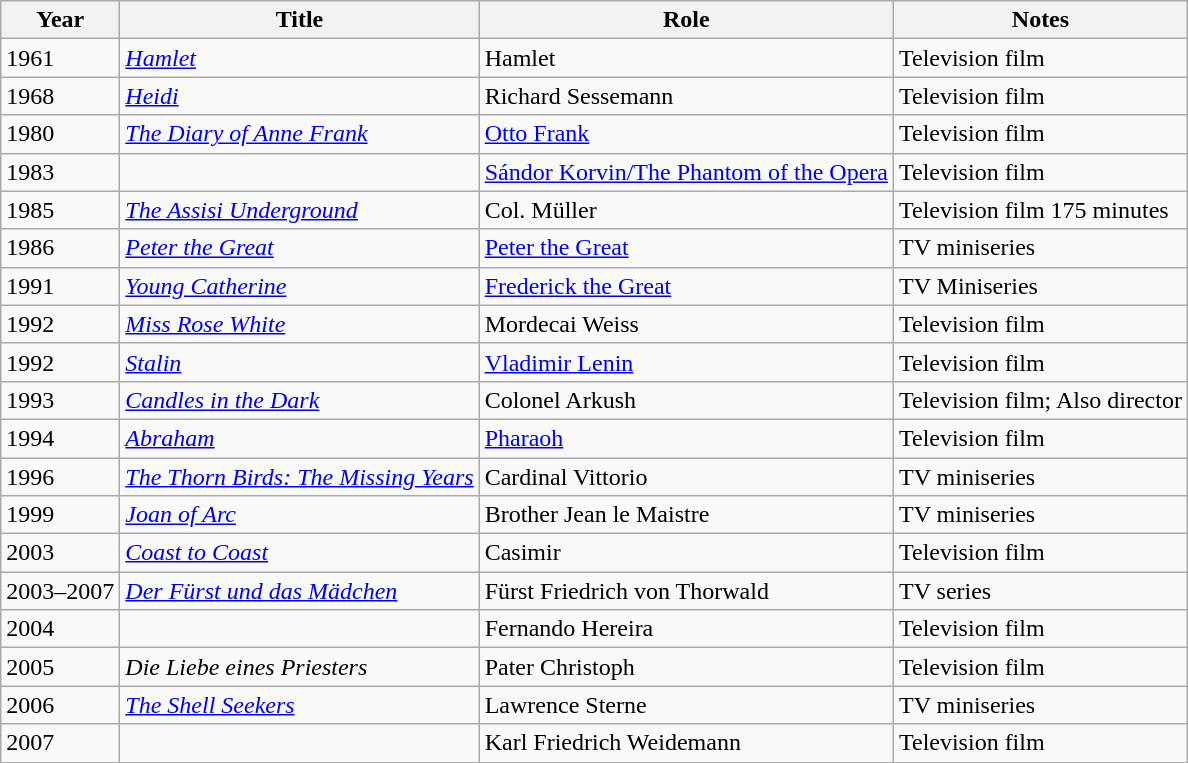<table class="wikitable sortable">
<tr>
<th>Year</th>
<th>Title</th>
<th>Role</th>
<th class="unsortable">Notes</th>
</tr>
<tr>
<td>1961</td>
<td><em><a href='#'>Hamlet</a></em></td>
<td>Hamlet</td>
<td>Television film</td>
</tr>
<tr>
<td>1968</td>
<td><em><a href='#'>Heidi</a></em></td>
<td>Richard Sessemann</td>
<td>Television film</td>
</tr>
<tr>
<td>1980</td>
<td><em><a href='#'>The Diary of Anne Frank</a></em></td>
<td><a href='#'>Otto Frank</a></td>
<td>Television film</td>
</tr>
<tr>
<td>1983</td>
<td><em></em></td>
<td><a href='#'>Sándor Korvin/The Phantom of the Opera</a></td>
<td>Television film</td>
</tr>
<tr>
<td>1985</td>
<td><em><a href='#'>The Assisi Underground</a></em></td>
<td>Col. Müller</td>
<td>Television film 175 minutes</td>
</tr>
<tr>
<td>1986</td>
<td><em><a href='#'>Peter the Great</a></em></td>
<td><a href='#'>Peter the Great</a></td>
<td>TV miniseries</td>
</tr>
<tr>
<td>1991</td>
<td><em><a href='#'>Young Catherine</a></em></td>
<td><a href='#'>Frederick the Great</a></td>
<td>TV Miniseries</td>
</tr>
<tr>
<td>1992</td>
<td><em><a href='#'>Miss Rose White</a></em></td>
<td>Mordecai Weiss</td>
<td>Television film</td>
</tr>
<tr>
<td>1992</td>
<td><em><a href='#'>Stalin</a></em></td>
<td><a href='#'>Vladimir Lenin</a></td>
<td>Television film</td>
</tr>
<tr>
<td>1993</td>
<td><em><a href='#'>Candles in the Dark</a></em></td>
<td>Colonel Arkush</td>
<td>Television film; Also director</td>
</tr>
<tr>
<td>1994</td>
<td><em><a href='#'>Abraham</a></em></td>
<td><a href='#'>Pharaoh</a></td>
<td>Television film</td>
</tr>
<tr>
<td>1996</td>
<td><em><a href='#'>The Thorn Birds: The Missing Years</a></em></td>
<td>Cardinal Vittorio</td>
<td>TV miniseries</td>
</tr>
<tr>
<td>1999</td>
<td><em><a href='#'>Joan of Arc</a></em></td>
<td>Brother Jean le Maistre</td>
<td>TV miniseries</td>
</tr>
<tr>
<td>2003</td>
<td><em><a href='#'>Coast to Coast</a></em></td>
<td>Casimir</td>
<td>Television film</td>
</tr>
<tr>
<td>2003–2007</td>
<td><em><a href='#'>Der Fürst und das Mädchen</a></em></td>
<td>Fürst Friedrich von Thorwald</td>
<td>TV series</td>
</tr>
<tr>
<td>2004</td>
<td><em></em></td>
<td>Fernando Hereira</td>
<td>Television film</td>
</tr>
<tr>
<td>2005</td>
<td><em>Die Liebe eines Priesters</em></td>
<td>Pater Christoph</td>
<td>Television film</td>
</tr>
<tr>
<td>2006</td>
<td><em><a href='#'>The Shell Seekers</a></em></td>
<td>Lawrence Sterne</td>
<td>TV miniseries</td>
</tr>
<tr>
<td>2007</td>
<td><em></em></td>
<td>Karl Friedrich Weidemann</td>
<td>Television film</td>
</tr>
<tr>
</tr>
</table>
